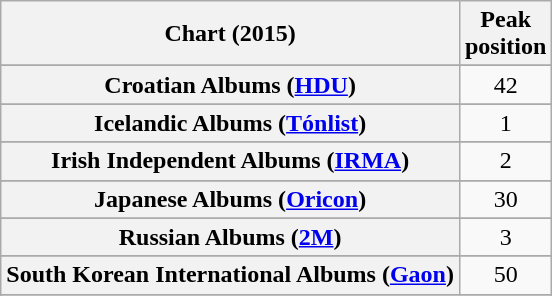<table class="wikitable sortable plainrowheaders" style="text-align:center">
<tr>
<th scope="col">Chart (2015)</th>
<th scope="col">Peak<br>position</th>
</tr>
<tr>
</tr>
<tr>
</tr>
<tr>
</tr>
<tr>
</tr>
<tr>
</tr>
<tr>
<th scope="row">Croatian Albums (<a href='#'>HDU</a>)</th>
<td>42</td>
</tr>
<tr>
</tr>
<tr>
</tr>
<tr>
</tr>
<tr>
</tr>
<tr>
</tr>
<tr>
</tr>
<tr>
</tr>
<tr>
<th scope="row">Icelandic Albums (<a href='#'>Tónlist</a>)</th>
<td>1</td>
</tr>
<tr>
</tr>
<tr>
<th scope="row">Irish Independent Albums (<a href='#'>IRMA</a>)</th>
<td>2</td>
</tr>
<tr>
</tr>
<tr>
<th scope="row">Japanese Albums (<a href='#'>Oricon</a>)</th>
<td>30</td>
</tr>
<tr>
</tr>
<tr>
</tr>
<tr>
</tr>
<tr>
<th scope="row">Russian Albums (<a href='#'>2M</a>)</th>
<td>3</td>
</tr>
<tr>
</tr>
<tr>
<th scope="row">South Korean International Albums (<a href='#'>Gaon</a>)</th>
<td>50</td>
</tr>
<tr>
</tr>
<tr>
</tr>
<tr>
</tr>
<tr>
</tr>
<tr>
</tr>
<tr>
</tr>
<tr>
</tr>
<tr>
</tr>
<tr>
</tr>
</table>
